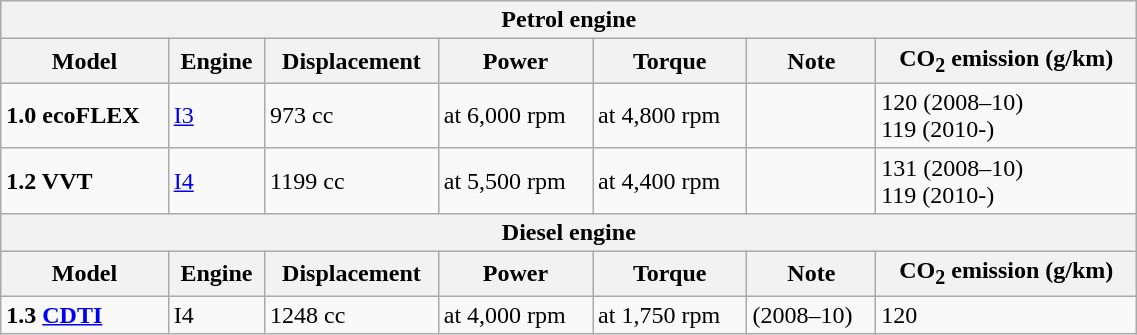<table class="wikitable" style="width: 60%;">
<tr>
<th colspan=9>Petrol engine</th>
</tr>
<tr style="text-align:center; vertical-align:middle;">
<th>Model</th>
<th>Engine</th>
<th>Displacement</th>
<th>Power</th>
<th>Torque</th>
<th>Note</th>
<th>CO<sub>2</sub> emission (g/km)</th>
</tr>
<tr>
<td><strong>1.0 ecoFLEX</strong></td>
<td><a href='#'>I3</a></td>
<td>973 cc</td>
<td> at 6,000 rpm</td>
<td> at 4,800 rpm</td>
<td></td>
<td>120 (2008–10)<br>119 (2010-)</td>
</tr>
<tr>
<td><strong>1.2 VVT</strong></td>
<td><a href='#'>I4</a></td>
<td>1199 cc</td>
<td> at 5,500 rpm</td>
<td> at 4,400 rpm</td>
<td></td>
<td>131 (2008–10)<br>119 (2010-)</td>
</tr>
<tr>
<th colspan=9>Diesel engine</th>
</tr>
<tr style="text-align:center; background:#dcdcdc; vertical-align:middle;">
<th>Model</th>
<th>Engine</th>
<th>Displacement</th>
<th>Power</th>
<th>Torque</th>
<th>Note</th>
<th>CO<sub>2</sub> emission (g/km)</th>
</tr>
<tr>
<td><strong>1.3 <a href='#'>CDTI</a></strong></td>
<td>I4</td>
<td>1248 cc</td>
<td> at 4,000 rpm</td>
<td> at 1,750 rpm</td>
<td>(2008–10)</td>
<td>120</td>
</tr>
</table>
